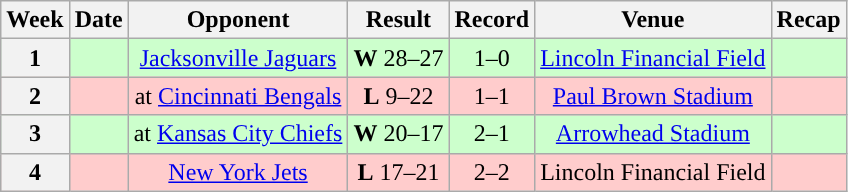<table class="wikitable" style="text-align:center">
<tr>
<th>Week</th>
<th>Date</th>
<th>Opponent</th>
<th>Result</th>
<th>Record</th>
<th>Venue</th>
<th>Recap</th>
</tr>
<tr style="background:#cfc">
<th>1</th>
<td></td>
<td><a href='#'>Jacksonville Jaguars</a></td>
<td><strong>W</strong> 28–27</td>
<td>1–0</td>
<td><a href='#'>Lincoln Financial Field</a></td>
<td></td>
</tr>
<tr style="background:#fcc">
<th>2</th>
<td></td>
<td>at <a href='#'>Cincinnati Bengals</a></td>
<td><strong>L</strong> 9–22</td>
<td>1–1</td>
<td><a href='#'>Paul Brown Stadium</a></td>
<td></td>
</tr>
<tr style="background:#cfc">
<th>3</th>
<td></td>
<td>at <a href='#'>Kansas City Chiefs</a></td>
<td><strong>W</strong> 20–17</td>
<td>2–1</td>
<td><a href='#'>Arrowhead Stadium</a></td>
<td></td>
</tr>
<tr style="background:#fcc">
<th>4</th>
<td></td>
<td><a href='#'>New York Jets</a></td>
<td><strong>L</strong> 17–21</td>
<td>2–2</td>
<td>Lincoln Financial Field</td>
<td></td>
</tr>
</table>
